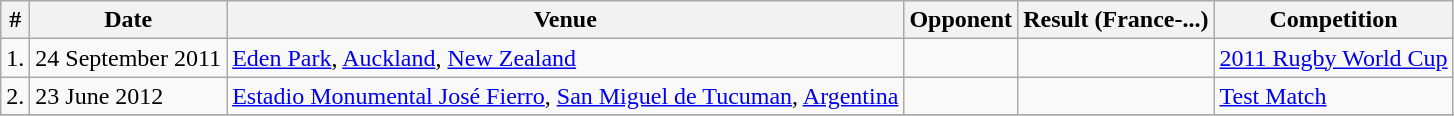<table class="wikitable sortable">
<tr>
<th>#</th>
<th>Date</th>
<th>Venue</th>
<th>Opponent</th>
<th>Result (France-...)</th>
<th>Competition</th>
</tr>
<tr>
<td>1.</td>
<td>24 September 2011</td>
<td><a href='#'>Eden Park</a>, <a href='#'>Auckland</a>, <a href='#'>New Zealand</a></td>
<td></td>
<td></td>
<td><a href='#'>2011 Rugby World Cup</a></td>
</tr>
<tr>
<td>2.</td>
<td>23 June 2012</td>
<td><a href='#'>Estadio Monumental José Fierro</a>, <a href='#'>San Miguel de Tucuman</a>, <a href='#'>Argentina</a></td>
<td></td>
<td></td>
<td><a href='#'>Test Match</a></td>
</tr>
<tr>
</tr>
</table>
